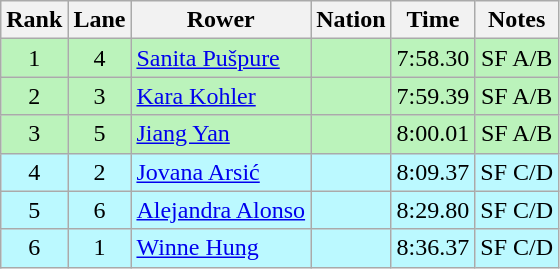<table class="wikitable sortable" style="text-align:center">
<tr>
<th>Rank</th>
<th>Lane</th>
<th>Rower</th>
<th>Nation</th>
<th>Time</th>
<th>Notes</th>
</tr>
<tr bgcolor=bbf3bb>
<td>1</td>
<td>4</td>
<td align="left"><a href='#'>Sanita Pušpure</a></td>
<td align="left"></td>
<td>7:58.30</td>
<td>SF A/B</td>
</tr>
<tr bgcolor=bbf3bb>
<td>2</td>
<td>3</td>
<td align=left><a href='#'>Kara Kohler</a></td>
<td align=left></td>
<td>7:59.39</td>
<td>SF A/B</td>
</tr>
<tr bgcolor=bbf3bb>
<td>3</td>
<td>5</td>
<td align=left><a href='#'>Jiang Yan</a></td>
<td align=left></td>
<td>8:00.01</td>
<td>SF A/B</td>
</tr>
<tr bgcolor=bbf9ff>
<td>4</td>
<td>2</td>
<td align=left><a href='#'>Jovana Arsić</a></td>
<td align=left></td>
<td>8:09.37</td>
<td>SF C/D</td>
</tr>
<tr bgcolor=bbf9ff>
<td>5</td>
<td>6</td>
<td align=left><a href='#'>Alejandra Alonso</a></td>
<td align=left></td>
<td>8:29.80</td>
<td>SF C/D</td>
</tr>
<tr bgcolor=bbf9ff>
<td>6</td>
<td>1</td>
<td align=left><a href='#'>Winne Hung</a></td>
<td align=left></td>
<td>8:36.37</td>
<td>SF C/D</td>
</tr>
</table>
